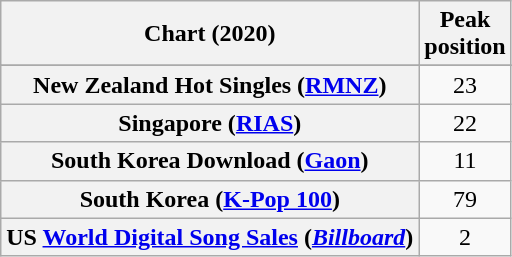<table class="wikitable sortable plainrowheaders" style="text-align:center">
<tr>
<th scope="col">Chart (2020)</th>
<th scope="col">Peak<br>position</th>
</tr>
<tr>
</tr>
<tr>
</tr>
<tr>
<th scope="row">New Zealand Hot Singles (<a href='#'>RMNZ</a>)</th>
<td>23</td>
</tr>
<tr>
<th scope="row">Singapore (<a href='#'>RIAS</a>)</th>
<td>22</td>
</tr>
<tr>
<th scope="row">South Korea Download (<a href='#'>Gaon</a>)</th>
<td>11</td>
</tr>
<tr>
<th scope="row">South Korea (<a href='#'>K-Pop 100</a>)</th>
<td>79</td>
</tr>
<tr>
<th scope="row">US <a href='#'>World Digital Song Sales</a> (<em><a href='#'>Billboard</a></em>)</th>
<td>2</td>
</tr>
</table>
